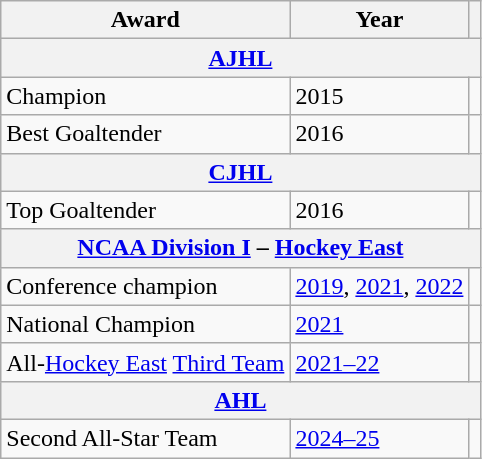<table class="wikitable">
<tr>
<th>Award</th>
<th>Year</th>
<th></th>
</tr>
<tr>
<th colspan="3"><a href='#'>AJHL</a></th>
</tr>
<tr>
<td>Champion</td>
<td>2015</td>
<td></td>
</tr>
<tr>
<td>Best Goaltender</td>
<td>2016</td>
<td></td>
</tr>
<tr>
<th colspan="3"><a href='#'>CJHL</a></th>
</tr>
<tr>
<td>Top Goaltender</td>
<td>2016</td>
<td></td>
</tr>
<tr>
<th colspan="3"><a href='#'>NCAA Division I</a> – <a href='#'>Hockey East</a></th>
</tr>
<tr>
<td>Conference champion</td>
<td><a href='#'>2019</a>, <a href='#'>2021</a>, <a href='#'>2022</a></td>
<td></td>
</tr>
<tr>
<td>National Champion</td>
<td><a href='#'>2021</a></td>
<td></td>
</tr>
<tr>
<td>All-<a href='#'>Hockey East</a> <a href='#'>Third Team</a></td>
<td><a href='#'>2021–22</a></td>
<td></td>
</tr>
<tr>
<th colspan="3"><a href='#'>AHL</a></th>
</tr>
<tr>
<td>Second All-Star Team</td>
<td><a href='#'>2024–25</a></td>
<td></td>
</tr>
</table>
